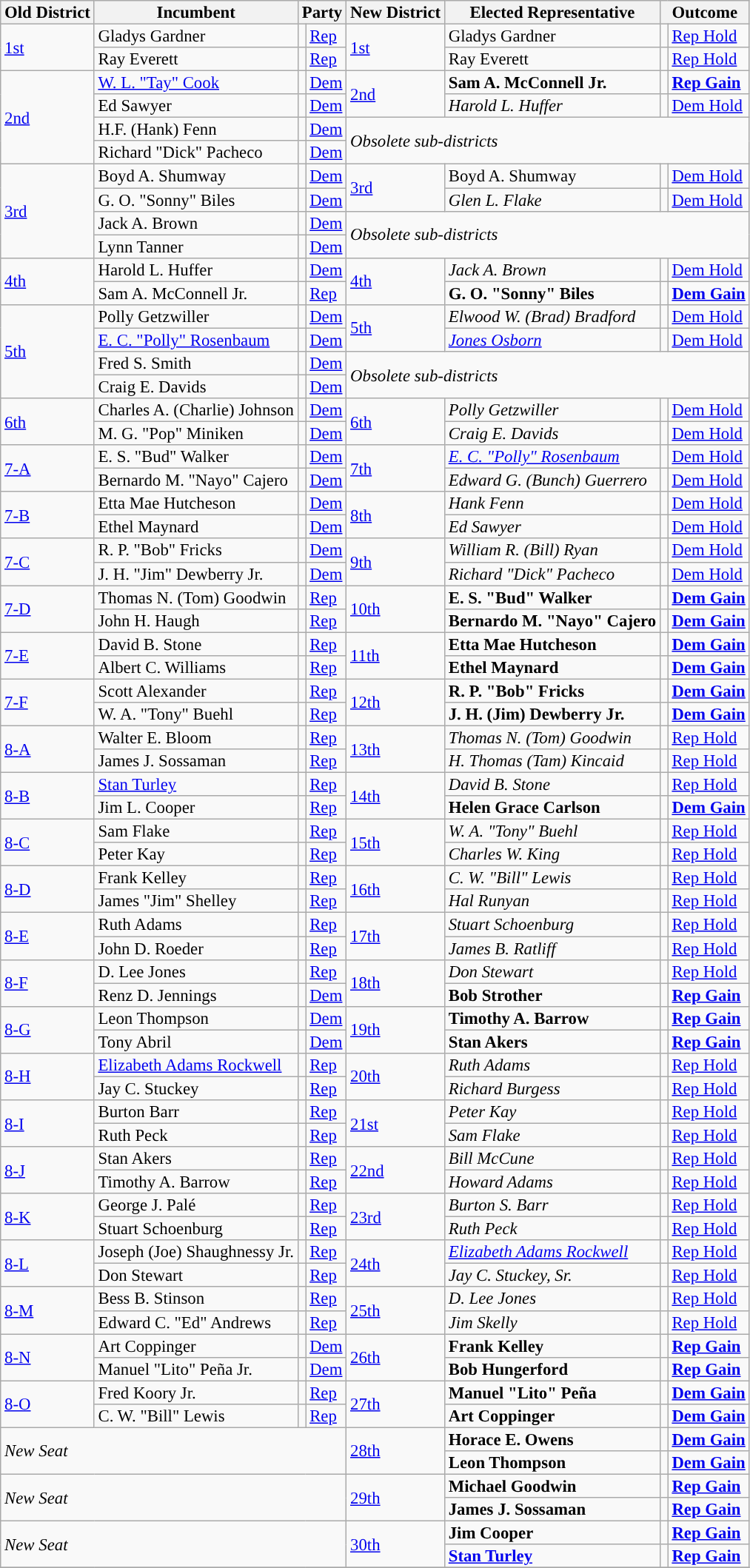<table class="sortable wikitable" style="font-size:95%;line-height:14px;">
<tr>
<th>Old District</th>
<th>Incumbent</th>
<th colspan="2">Party</th>
<th>New District</th>
<th>Elected Representative</th>
<th colspan="2">Outcome</th>
</tr>
<tr>
<td rowspan="2"><a href='#'>1st</a></td>
<td>Gladys Gardner</td>
<td style="background:"></td>
<td><a href='#'>Rep</a></td>
<td rowspan="2"><a href='#'>1st</a></td>
<td>Gladys Gardner</td>
<td style="background:"></td>
<td><a href='#'>Rep Hold</a></td>
</tr>
<tr>
<td>Ray Everett</td>
<td style="background:"></td>
<td><a href='#'>Rep</a></td>
<td>Ray Everett</td>
<td style="background:"></td>
<td><a href='#'>Rep Hold</a></td>
</tr>
<tr>
<td rowspan="4"><a href='#'>2nd</a></td>
<td><a href='#'>W. L. "Tay" Cook</a></td>
<td style="background:"></td>
<td><a href='#'>Dem</a></td>
<td rowspan="2"><a href='#'>2nd</a></td>
<td><strong>Sam A. McConnell Jr.</strong></td>
<td style="background:"></td>
<td><strong><a href='#'>Rep Gain</a></strong></td>
</tr>
<tr>
<td>Ed Sawyer</td>
<td style="background:"></td>
<td><a href='#'>Dem</a></td>
<td><em>Harold L. Huffer</em></td>
<td style="background:"></td>
<td><a href='#'>Dem Hold</a></td>
</tr>
<tr>
<td>H.F. (Hank) Fenn</td>
<td style="background:"></td>
<td><a href='#'>Dem</a></td>
<td rowspan="2" colspan="4" style="background:"><em>Obsolete sub-districts</em></td>
</tr>
<tr>
<td>Richard "Dick" Pacheco</td>
<td style="background:"></td>
<td><a href='#'>Dem</a></td>
</tr>
<tr>
<td rowspan="4"><a href='#'>3rd</a></td>
<td>Boyd A. Shumway</td>
<td style="background:"></td>
<td><a href='#'>Dem</a></td>
<td rowspan="2"><a href='#'>3rd</a></td>
<td>Boyd A. Shumway</td>
<td style="background:"></td>
<td><a href='#'>Dem Hold</a></td>
</tr>
<tr>
<td>G. O. "Sonny" Biles</td>
<td style="background:"></td>
<td><a href='#'>Dem</a></td>
<td><em>Glen L. Flake</em></td>
<td style="background:"></td>
<td><a href='#'>Dem Hold</a></td>
</tr>
<tr>
<td>Jack A. Brown</td>
<td style="background:"></td>
<td><a href='#'>Dem</a></td>
<td rowspan="2" colspan="4" style="background:"><em>Obsolete sub-districts</em></td>
</tr>
<tr>
<td>Lynn Tanner</td>
<td style="background:"></td>
<td><a href='#'>Dem</a></td>
</tr>
<tr>
<td rowspan="2"><a href='#'>4th</a></td>
<td>Harold L. Huffer</td>
<td style="background:"></td>
<td><a href='#'>Dem</a></td>
<td rowspan="2"><a href='#'>4th</a></td>
<td><em>Jack A. Brown</em></td>
<td style="background:"></td>
<td><a href='#'>Dem Hold</a></td>
</tr>
<tr>
<td>Sam A. McConnell Jr.</td>
<td style="background:"></td>
<td><a href='#'>Rep</a></td>
<td><strong>G. O. "Sonny" Biles</strong></td>
<td style="background:"></td>
<td><strong><a href='#'>Dem Gain</a></strong></td>
</tr>
<tr>
<td rowspan="4"><a href='#'>5th</a></td>
<td>Polly Getzwiller</td>
<td style="background:"></td>
<td><a href='#'>Dem</a></td>
<td rowspan="2"><a href='#'>5th</a></td>
<td><em>Elwood W. (Brad) Bradford</em></td>
<td style="background:"></td>
<td><a href='#'>Dem Hold</a></td>
</tr>
<tr>
<td><a href='#'>E. C. "Polly" Rosenbaum</a></td>
<td style="background:"></td>
<td><a href='#'>Dem</a></td>
<td><em><a href='#'>Jones Osborn</a></em></td>
<td style="background:"></td>
<td><a href='#'>Dem Hold</a></td>
</tr>
<tr>
<td>Fred S. Smith</td>
<td style="background:"></td>
<td><a href='#'>Dem</a></td>
<td rowspan="2" colspan="4" style="background:"><em>Obsolete sub-districts</em></td>
</tr>
<tr>
<td>Craig E. Davids</td>
<td style="background:"></td>
<td><a href='#'>Dem</a></td>
</tr>
<tr>
<td rowspan="2"><a href='#'>6th</a></td>
<td>Charles A. (Charlie) Johnson</td>
<td style="background:"></td>
<td><a href='#'>Dem</a></td>
<td rowspan="2"><a href='#'>6th</a></td>
<td><em>Polly Getzwiller</em></td>
<td style="background:"></td>
<td><a href='#'>Dem Hold</a></td>
</tr>
<tr>
<td>M. G. "Pop" Miniken</td>
<td style="background:"></td>
<td><a href='#'>Dem</a></td>
<td><em>Craig E. Davids</em></td>
<td style="background:"></td>
<td><a href='#'>Dem Hold</a></td>
</tr>
<tr>
<td rowspan="2"><a href='#'>7-A</a></td>
<td>E. S. "Bud" Walker</td>
<td style="background:"></td>
<td><a href='#'>Dem</a></td>
<td rowspan="2"><a href='#'>7th</a></td>
<td><em><a href='#'>E. C. "Polly" Rosenbaum</a></em></td>
<td style="background:"></td>
<td><a href='#'>Dem Hold</a></td>
</tr>
<tr>
<td>Bernardo M. "Nayo" Cajero</td>
<td style="background:"></td>
<td><a href='#'>Dem</a></td>
<td><em>Edward G. (Bunch) Guerrero</em></td>
<td style="background:"></td>
<td><a href='#'>Dem Hold</a></td>
</tr>
<tr>
<td rowspan="2"><a href='#'>7-B</a></td>
<td>Etta Mae Hutcheson</td>
<td style="background:"></td>
<td><a href='#'>Dem</a></td>
<td rowspan="2"><a href='#'>8th</a></td>
<td><em>Hank Fenn</em></td>
<td style="background:"></td>
<td><a href='#'>Dem Hold</a></td>
</tr>
<tr>
<td>Ethel Maynard</td>
<td style="background:"></td>
<td><a href='#'>Dem</a></td>
<td><em>Ed Sawyer</em></td>
<td style="background:"></td>
<td><a href='#'>Dem Hold</a></td>
</tr>
<tr>
<td rowspan="2"><a href='#'>7-C</a></td>
<td>R. P. "Bob" Fricks</td>
<td style="background:"></td>
<td><a href='#'>Dem</a></td>
<td rowspan="2"><a href='#'>9th</a></td>
<td><em>William R. (Bill) Ryan</em></td>
<td style="background:"></td>
<td><a href='#'>Dem Hold</a></td>
</tr>
<tr>
<td>J. H. "Jim" Dewberry Jr.</td>
<td style="background:"></td>
<td><a href='#'>Dem</a></td>
<td><em>Richard "Dick" Pacheco</em></td>
<td style="background:"></td>
<td><a href='#'>Dem Hold</a></td>
</tr>
<tr>
<td rowspan="2"><a href='#'>7-D</a></td>
<td>Thomas N. (Tom) Goodwin</td>
<td style="background:"></td>
<td><a href='#'>Rep</a></td>
<td rowspan="2"><a href='#'>10th</a></td>
<td><strong>E. S. "Bud" Walker</strong></td>
<td style="background:"></td>
<td><strong><a href='#'>Dem Gain</a></strong></td>
</tr>
<tr>
<td>John H. Haugh</td>
<td style="background:"></td>
<td><a href='#'>Rep</a></td>
<td><strong>Bernardo M. "Nayo" Cajero</strong></td>
<td style="background:"></td>
<td><strong><a href='#'>Dem Gain</a></strong></td>
</tr>
<tr>
<td rowspan="2"><a href='#'>7-E</a></td>
<td>David B. Stone</td>
<td style="background:"></td>
<td><a href='#'>Rep</a></td>
<td rowspan="2"><a href='#'>11th</a></td>
<td><strong>Etta Mae Hutcheson</strong></td>
<td style="background:"></td>
<td><strong><a href='#'>Dem Gain</a></strong></td>
</tr>
<tr>
<td>Albert C. Williams</td>
<td style="background:"></td>
<td><a href='#'>Rep</a></td>
<td><strong>Ethel Maynard</strong></td>
<td style="background:"></td>
<td><strong><a href='#'>Dem Gain</a></strong></td>
</tr>
<tr>
<td rowspan="2"><a href='#'>7-F</a></td>
<td>Scott Alexander</td>
<td style="background:"></td>
<td><a href='#'>Rep</a></td>
<td rowspan="2"><a href='#'>12th</a></td>
<td><strong>R. P. "Bob" Fricks</strong></td>
<td style="background:"></td>
<td><strong><a href='#'>Dem Gain</a></strong></td>
</tr>
<tr>
<td>W. A. "Tony" Buehl</td>
<td style="background:"></td>
<td><a href='#'>Rep</a></td>
<td><strong>J. H. (Jim) Dewberry Jr.</strong></td>
<td style="background:"></td>
<td><strong><a href='#'>Dem Gain</a></strong></td>
</tr>
<tr>
<td rowspan="2"><a href='#'>8-A</a></td>
<td>Walter E. Bloom</td>
<td style="background:"></td>
<td><a href='#'>Rep</a></td>
<td rowspan="2"><a href='#'>13th</a></td>
<td><em>Thomas N. (Tom) Goodwin</em></td>
<td style="background:"></td>
<td><a href='#'>Rep Hold</a></td>
</tr>
<tr>
<td>James J. Sossaman</td>
<td style="background:"></td>
<td><a href='#'>Rep</a></td>
<td><em>H. Thomas (Tam) Kincaid</em></td>
<td style="background:"></td>
<td><a href='#'>Rep Hold</a></td>
</tr>
<tr>
<td rowspan="2"><a href='#'>8-B</a></td>
<td><a href='#'>Stan Turley</a></td>
<td style="background:"></td>
<td><a href='#'>Rep</a></td>
<td rowspan="2"><a href='#'>14th</a></td>
<td><em>David B. Stone</em></td>
<td style="background:"></td>
<td><a href='#'>Rep Hold</a></td>
</tr>
<tr>
<td>Jim L. Cooper</td>
<td style="background:"></td>
<td><a href='#'>Rep</a></td>
<td><strong>Helen Grace Carlson</strong></td>
<td style="background:"></td>
<td><strong><a href='#'>Dem Gain</a></strong></td>
</tr>
<tr>
<td rowspan="2"><a href='#'>8-C</a></td>
<td>Sam Flake</td>
<td style="background:"></td>
<td><a href='#'>Rep</a></td>
<td rowspan="2"><a href='#'>15th</a></td>
<td><em>W. A. "Tony" Buehl</em></td>
<td style="background:"></td>
<td><a href='#'>Rep Hold</a></td>
</tr>
<tr>
<td>Peter Kay</td>
<td style="background:"></td>
<td><a href='#'>Rep</a></td>
<td><em>Charles W. King</em></td>
<td style="background:"></td>
<td><a href='#'>Rep Hold</a></td>
</tr>
<tr>
<td rowspan="2"><a href='#'>8-D</a></td>
<td>Frank Kelley</td>
<td style="background:"></td>
<td><a href='#'>Rep</a></td>
<td rowspan="2"><a href='#'>16th</a></td>
<td><em>C. W. "Bill" Lewis</em></td>
<td style="background:"></td>
<td><a href='#'>Rep Hold</a></td>
</tr>
<tr>
<td>James "Jim" Shelley</td>
<td style="background:"></td>
<td><a href='#'>Rep</a></td>
<td><em>Hal Runyan</em></td>
<td style="background:"></td>
<td><a href='#'>Rep Hold</a></td>
</tr>
<tr>
<td rowspan="2"><a href='#'>8-E</a></td>
<td>Ruth Adams</td>
<td style="background:"></td>
<td><a href='#'>Rep</a></td>
<td rowspan="2"><a href='#'>17th</a></td>
<td><em>Stuart Schoenburg</em></td>
<td style="background:"></td>
<td><a href='#'>Rep Hold</a></td>
</tr>
<tr>
<td>John D. Roeder</td>
<td style="background:"></td>
<td><a href='#'>Rep</a></td>
<td><em>James B. Ratliff</em></td>
<td style="background:"></td>
<td><a href='#'>Rep Hold</a></td>
</tr>
<tr>
<td rowspan="2"><a href='#'>8-F</a></td>
<td>D. Lee Jones</td>
<td style="background:"></td>
<td><a href='#'>Rep</a></td>
<td rowspan="2"><a href='#'>18th</a></td>
<td><em>Don Stewart</em></td>
<td style="background:"></td>
<td><a href='#'>Rep Hold</a></td>
</tr>
<tr>
<td>Renz D. Jennings</td>
<td style="background:"></td>
<td><a href='#'>Dem</a></td>
<td><strong>Bob Strother</strong></td>
<td style="background:"></td>
<td><strong><a href='#'>Rep Gain</a></strong></td>
</tr>
<tr>
<td rowspan="2"><a href='#'>8-G</a></td>
<td>Leon Thompson</td>
<td style="background:"></td>
<td><a href='#'>Dem</a></td>
<td rowspan="2"><a href='#'>19th</a></td>
<td><strong>Timothy A. Barrow</strong></td>
<td style="background:"></td>
<td><strong><a href='#'>Rep Gain</a></strong></td>
</tr>
<tr>
<td>Tony Abril</td>
<td style="background:"></td>
<td><a href='#'>Dem</a></td>
<td><strong>Stan Akers</strong></td>
<td style="background:"></td>
<td><strong><a href='#'>Rep Gain</a></strong></td>
</tr>
<tr>
<td rowspan="2"><a href='#'>8-H</a></td>
<td><a href='#'>Elizabeth Adams Rockwell</a></td>
<td style="background:"></td>
<td><a href='#'>Rep</a></td>
<td rowspan="2"><a href='#'>20th</a></td>
<td><em>Ruth Adams</em></td>
<td style="background:"></td>
<td><a href='#'>Rep Hold</a></td>
</tr>
<tr>
<td>Jay C. Stuckey</td>
<td style="background:"></td>
<td><a href='#'>Rep</a></td>
<td><em>Richard Burgess</em></td>
<td style="background:"></td>
<td><a href='#'>Rep Hold</a></td>
</tr>
<tr>
<td rowspan="2"><a href='#'>8-I</a></td>
<td>Burton Barr</td>
<td style="background:"></td>
<td><a href='#'>Rep</a></td>
<td rowspan="2"><a href='#'>21st</a></td>
<td><em>Peter Kay</em></td>
<td style="background:"></td>
<td><a href='#'>Rep Hold</a></td>
</tr>
<tr>
<td>Ruth Peck</td>
<td style="background:"></td>
<td><a href='#'>Rep</a></td>
<td><em>Sam Flake</em></td>
<td style="background:"></td>
<td><a href='#'>Rep Hold</a></td>
</tr>
<tr>
<td rowspan="2"><a href='#'>8-J</a></td>
<td>Stan Akers</td>
<td style="background:"></td>
<td><a href='#'>Rep</a></td>
<td rowspan="2"><a href='#'>22nd</a></td>
<td><em>Bill McCune</em></td>
<td style="background:"></td>
<td><a href='#'>Rep Hold</a></td>
</tr>
<tr>
<td>Timothy A. Barrow</td>
<td style="background:"></td>
<td><a href='#'>Rep</a></td>
<td><em>Howard Adams</em></td>
<td style="background:"></td>
<td><a href='#'>Rep Hold</a></td>
</tr>
<tr>
<td rowspan="2"><a href='#'>8-K</a></td>
<td>George J. Palé</td>
<td style="background:"></td>
<td><a href='#'>Rep</a></td>
<td rowspan="2"><a href='#'>23rd</a></td>
<td><em>Burton S. Barr</em></td>
<td style="background:"></td>
<td><a href='#'>Rep Hold</a></td>
</tr>
<tr>
<td>Stuart Schoenburg</td>
<td style="background:"></td>
<td><a href='#'>Rep</a></td>
<td><em>Ruth Peck</em></td>
<td style="background:"></td>
<td><a href='#'>Rep Hold</a></td>
</tr>
<tr>
<td rowspan="2"><a href='#'>8-L</a></td>
<td>Joseph (Joe) Shaughnessy Jr.</td>
<td style="background:"></td>
<td><a href='#'>Rep</a></td>
<td rowspan="2"><a href='#'>24th</a></td>
<td><em><a href='#'>Elizabeth Adams Rockwell</a></em></td>
<td style="background:"></td>
<td><a href='#'>Rep Hold</a></td>
</tr>
<tr>
<td>Don Stewart</td>
<td style="background:"></td>
<td><a href='#'>Rep</a></td>
<td><em>Jay C. Stuckey, Sr.</em></td>
<td style="background:"></td>
<td><a href='#'>Rep Hold</a></td>
</tr>
<tr>
<td rowspan="2"><a href='#'>8-M</a></td>
<td>Bess B. Stinson</td>
<td style="background:"></td>
<td><a href='#'>Rep</a></td>
<td rowspan="2"><a href='#'>25th</a></td>
<td><em>D. Lee Jones</em></td>
<td style="background:"></td>
<td><a href='#'>Rep Hold</a></td>
</tr>
<tr>
<td>Edward C. "Ed" Andrews</td>
<td style="background:"></td>
<td><a href='#'>Rep</a></td>
<td><em>Jim Skelly</em></td>
<td style="background:"></td>
<td><a href='#'>Rep Hold</a></td>
</tr>
<tr>
<td rowspan="2"><a href='#'>8-N</a></td>
<td>Art Coppinger</td>
<td style="background:"></td>
<td><a href='#'>Dem</a></td>
<td rowspan="2"><a href='#'>26th</a></td>
<td><strong>Frank Kelley</strong></td>
<td style="background:"></td>
<td><strong><a href='#'>Rep Gain</a></strong></td>
</tr>
<tr>
<td>Manuel "Lito" Peña Jr.</td>
<td style="background:"></td>
<td><a href='#'>Dem</a></td>
<td><strong>Bob Hungerford</strong></td>
<td style="background:"></td>
<td><strong><a href='#'>Rep Gain</a></strong></td>
</tr>
<tr>
<td rowspan="2"><a href='#'>8-O</a></td>
<td>Fred Koory Jr.</td>
<td style="background:"></td>
<td><a href='#'>Rep</a></td>
<td rowspan="2"><a href='#'>27th</a></td>
<td><strong>Manuel "Lito" Peña</strong></td>
<td style="background:"></td>
<td><strong><a href='#'>Dem Gain</a></strong></td>
</tr>
<tr>
<td>C. W. "Bill" Lewis</td>
<td style="background:"></td>
<td><a href='#'>Rep</a></td>
<td><strong>Art Coppinger</strong></td>
<td style="background:"></td>
<td><strong><a href='#'>Dem Gain</a></strong></td>
</tr>
<tr>
<td rowspan="2" colspan="4" style="background:"><em>New Seat</em></td>
<td rowspan="2"><a href='#'>28th</a></td>
<td><strong>Horace E. Owens</strong></td>
<td style="background:"></td>
<td><strong><a href='#'>Dem Gain</a></strong></td>
</tr>
<tr>
<td><strong>Leon Thompson</strong></td>
<td style="background:"></td>
<td><strong><a href='#'>Dem Gain</a></strong></td>
</tr>
<tr>
<td rowspan="2" colspan="4" style="background:"><em>New Seat</em></td>
<td rowspan="2"><a href='#'>29th</a></td>
<td><strong>Michael Goodwin</strong></td>
<td style="background:"></td>
<td><strong><a href='#'>Rep Gain</a></strong></td>
</tr>
<tr>
<td><strong>James J. Sossaman</strong></td>
<td style="background:"></td>
<td><strong><a href='#'>Rep Gain</a></strong></td>
</tr>
<tr>
<td rowspan="2" colspan="4" style="background:"><em>New Seat</em></td>
<td rowspan="2"><a href='#'>30th</a></td>
<td><strong>Jim Cooper</strong></td>
<td style="background:"></td>
<td><strong><a href='#'>Rep Gain</a></strong></td>
</tr>
<tr>
<td><strong><a href='#'>Stan Turley</a></strong></td>
<td style="background:"></td>
<td><strong><a href='#'>Rep Gain</a></strong></td>
</tr>
<tr>
</tr>
</table>
